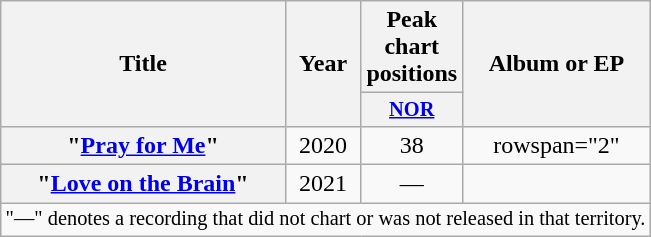<table class="wikitable plainrowheaders" style="text-align:center;">
<tr>
<th rowspan="2" scope="col">Title</th>
<th rowspan="2" scope="col">Year</th>
<th colspan="1" scope="col">Peak chart positions</th>
<th rowspan="2" scope="col">Album or EP</th>
</tr>
<tr>
<th scope="col" style="width:3em;font-size:85%;"><a href='#'>NOR</a><br></th>
</tr>
<tr>
<th scope="row">"<a href='#'>Pray for Me</a>"</th>
<td>2020</td>
<td>38</td>
<td>rowspan="2" </td>
</tr>
<tr>
<th scope="row">"<a href='#'>Love on the Brain</a>"</th>
<td>2021</td>
<td>—</td>
</tr>
<tr>
<td colspan="4" style="font-size:85%">"—" denotes a recording that did not chart or was not released in that territory.</td>
</tr>
</table>
